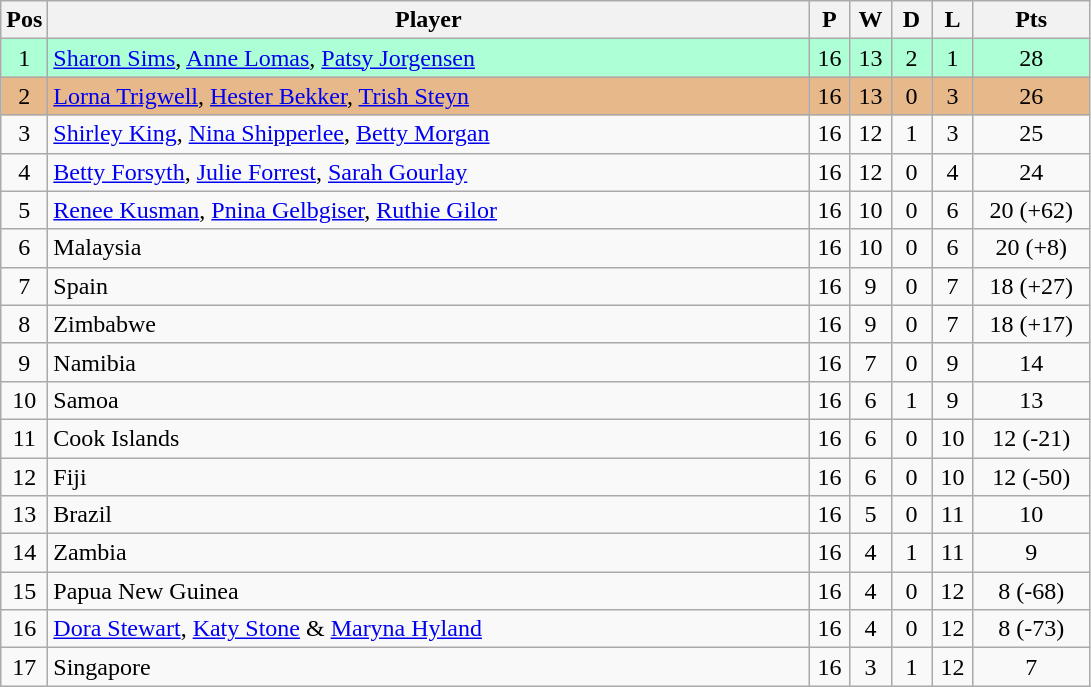<table class="wikitable" style="font-size: 100%">
<tr>
<th width=20>Pos</th>
<th width=500>Player</th>
<th width=20>P</th>
<th width=20>W</th>
<th width=20>D</th>
<th width=20>L</th>
<th width=70>Pts</th>
</tr>
<tr align=center style="background: #ADFFD6;">
<td>1</td>
<td align="left"> <a href='#'>Sharon Sims</a>, <a href='#'>Anne Lomas</a>, <a href='#'>Patsy Jorgensen</a></td>
<td>16</td>
<td>13</td>
<td>2</td>
<td>1</td>
<td>28</td>
</tr>
<tr align=center style="background: #E6B88A;">
<td>2</td>
<td align="left"> <a href='#'>Lorna Trigwell</a>, <a href='#'>Hester Bekker</a>, <a href='#'>Trish Steyn</a></td>
<td>16</td>
<td>13</td>
<td>0</td>
<td>3</td>
<td>26</td>
</tr>
<tr align=center>
<td>3</td>
<td align="left"> <a href='#'>Shirley King</a>, <a href='#'>Nina Shipperlee</a>, <a href='#'>Betty Morgan</a></td>
<td>16</td>
<td>12</td>
<td>1</td>
<td>3</td>
<td>25</td>
</tr>
<tr align=center>
<td>4</td>
<td align="left"> <a href='#'>Betty Forsyth</a>, <a href='#'>Julie Forrest</a>, <a href='#'>Sarah Gourlay</a></td>
<td>16</td>
<td>12</td>
<td>0</td>
<td>4</td>
<td>24</td>
</tr>
<tr align=center>
<td>5</td>
<td align="left"> <a href='#'>Renee Kusman</a>, <a href='#'>Pnina Gelbgiser</a>, <a href='#'>Ruthie Gilor</a></td>
<td>16</td>
<td>10</td>
<td>0</td>
<td>6</td>
<td>20 (+62)</td>
</tr>
<tr align=center>
<td>6</td>
<td align="left"> Malaysia</td>
<td>16</td>
<td>10</td>
<td>0</td>
<td>6</td>
<td>20 (+8)</td>
</tr>
<tr align=center>
<td>7</td>
<td align="left"> Spain</td>
<td>16</td>
<td>9</td>
<td>0</td>
<td>7</td>
<td>18 (+27)</td>
</tr>
<tr align=center>
<td>8</td>
<td align="left"> Zimbabwe</td>
<td>16</td>
<td>9</td>
<td>0</td>
<td>7</td>
<td>18 (+17)</td>
</tr>
<tr align=center>
<td>9</td>
<td align="left"> Namibia</td>
<td>16</td>
<td>7</td>
<td>0</td>
<td>9</td>
<td>14</td>
</tr>
<tr align=center>
<td>10</td>
<td align="left"> Samoa</td>
<td>16</td>
<td>6</td>
<td>1</td>
<td>9</td>
<td>13</td>
</tr>
<tr align=center>
<td>11</td>
<td align="left"> Cook Islands</td>
<td>16</td>
<td>6</td>
<td>0</td>
<td>10</td>
<td>12 (-21)</td>
</tr>
<tr align=center>
<td>12</td>
<td align="left"> Fiji</td>
<td>16</td>
<td>6</td>
<td>0</td>
<td>10</td>
<td>12 (-50)</td>
</tr>
<tr align=center>
<td>13</td>
<td align="left"> Brazil</td>
<td>16</td>
<td>5</td>
<td>0</td>
<td>11</td>
<td>10</td>
</tr>
<tr align=center>
<td>14</td>
<td align="left"> Zambia</td>
<td>16</td>
<td>4</td>
<td>1</td>
<td>11</td>
<td>9</td>
</tr>
<tr align=center>
<td>15</td>
<td align="left"> Papua New Guinea</td>
<td>16</td>
<td>4</td>
<td>0</td>
<td>12</td>
<td>8 (-68)</td>
</tr>
<tr align=center>
<td>16</td>
<td align="left"> <a href='#'>Dora Stewart</a>, <a href='#'>Katy Stone</a> & <a href='#'>Maryna Hyland</a></td>
<td>16</td>
<td>4</td>
<td>0</td>
<td>12</td>
<td>8 (-73)</td>
</tr>
<tr align=center>
<td>17</td>
<td align="left"> Singapore</td>
<td>16</td>
<td>3</td>
<td>1</td>
<td>12</td>
<td>7</td>
</tr>
</table>
